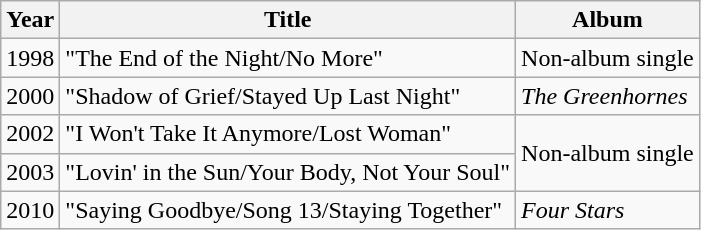<table class="wikitable">
<tr>
<th rowspan="1">Year</th>
<th rowspan="1">Title</th>
<th rowspan="1">Album</th>
</tr>
<tr>
<td align="center" rowspan="1">1998</td>
<td>"The End of the Night/No More"</td>
<td rowspan="1">Non-album single</td>
</tr>
<tr>
<td align="center" rowspan="1">2000</td>
<td>"Shadow of Grief/Stayed Up Last Night"</td>
<td rowspan="1"><em>The Greenhornes</em></td>
</tr>
<tr>
<td align="center" rowspan="1">2002</td>
<td>"I Won't Take It Anymore/Lost Woman"</td>
<td rowspan="2">Non-album single</td>
</tr>
<tr>
<td align="center" rowspan="1">2003</td>
<td>"Lovin' in the Sun/Your Body, Not Your Soul"</td>
</tr>
<tr>
<td align="center" rowspan="1">2010</td>
<td>"Saying Goodbye/Song 13/Staying Together"</td>
<td rowspan="1"><em>Four Stars</em></td>
</tr>
</table>
